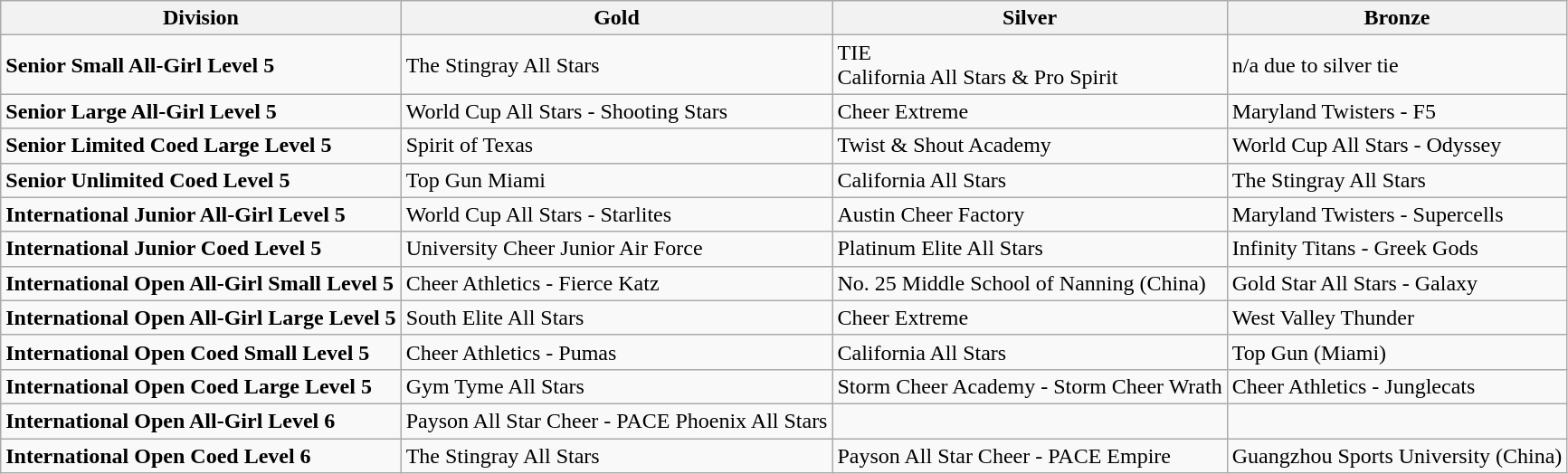<table class="wikitable">
<tr>
<th><strong>Division</strong></th>
<th><strong>Gold</strong></th>
<th><strong>Silver</strong></th>
<th><strong>Bronze</strong></th>
</tr>
<tr>
<td><strong>Senior Small All-Girl Level 5</strong></td>
<td>The Stingray All Stars</td>
<td>TIE<br>California All Stars & Pro Spirit</td>
<td>n/a due to silver tie</td>
</tr>
<tr>
<td><strong>Senior Large All-Girl Level 5</strong></td>
<td>World Cup All Stars - Shooting Stars</td>
<td>Cheer Extreme</td>
<td>Maryland Twisters - F5</td>
</tr>
<tr>
<td><strong>Senior Limited Coed Large Level 5</strong></td>
<td>Spirit of Texas</td>
<td>Twist & Shout Academy</td>
<td>World Cup All Stars - Odyssey</td>
</tr>
<tr>
<td><strong>Senior Unlimited Coed Level 5</strong></td>
<td>Top Gun Miami</td>
<td>California All Stars</td>
<td>The Stingray All Stars</td>
</tr>
<tr>
<td><strong>International Junior All-Girl Level 5</strong></td>
<td>World Cup All Stars - Starlites</td>
<td>Austin Cheer Factory</td>
<td>Maryland Twisters - Supercells</td>
</tr>
<tr>
<td><strong>International Junior Coed Level 5</strong></td>
<td>University Cheer Junior Air Force</td>
<td>Platinum Elite All Stars</td>
<td>Infinity Titans - Greek Gods</td>
</tr>
<tr>
<td><strong>International Open All-Girl Small Level 5</strong></td>
<td>Cheer Athletics - Fierce Katz</td>
<td>No. 25 Middle School of Nanning (China)</td>
<td>Gold Star All Stars - Galaxy</td>
</tr>
<tr>
<td><strong>International Open All-Girl Large Level 5</strong></td>
<td>South Elite All Stars</td>
<td>Cheer Extreme</td>
<td>West Valley Thunder</td>
</tr>
<tr>
<td><strong>International Open Coed Small Level 5</strong></td>
<td>Cheer Athletics - Pumas</td>
<td>California All Stars</td>
<td>Top Gun (Miami)</td>
</tr>
<tr>
<td><strong>International Open Coed Large Level 5</strong></td>
<td>Gym Tyme All Stars</td>
<td>Storm Cheer Academy - Storm Cheer Wrath</td>
<td>Cheer Athletics - Junglecats</td>
</tr>
<tr>
<td><strong>International Open All-Girl Level 6</strong></td>
<td>Payson All Star Cheer - PACE Phoenix All Stars</td>
<td></td>
<td></td>
</tr>
<tr>
<td><strong>International Open Coed Level 6</strong></td>
<td>The Stingray All Stars</td>
<td>Payson All Star Cheer - PACE Empire</td>
<td>Guangzhou Sports University (China)</td>
</tr>
</table>
